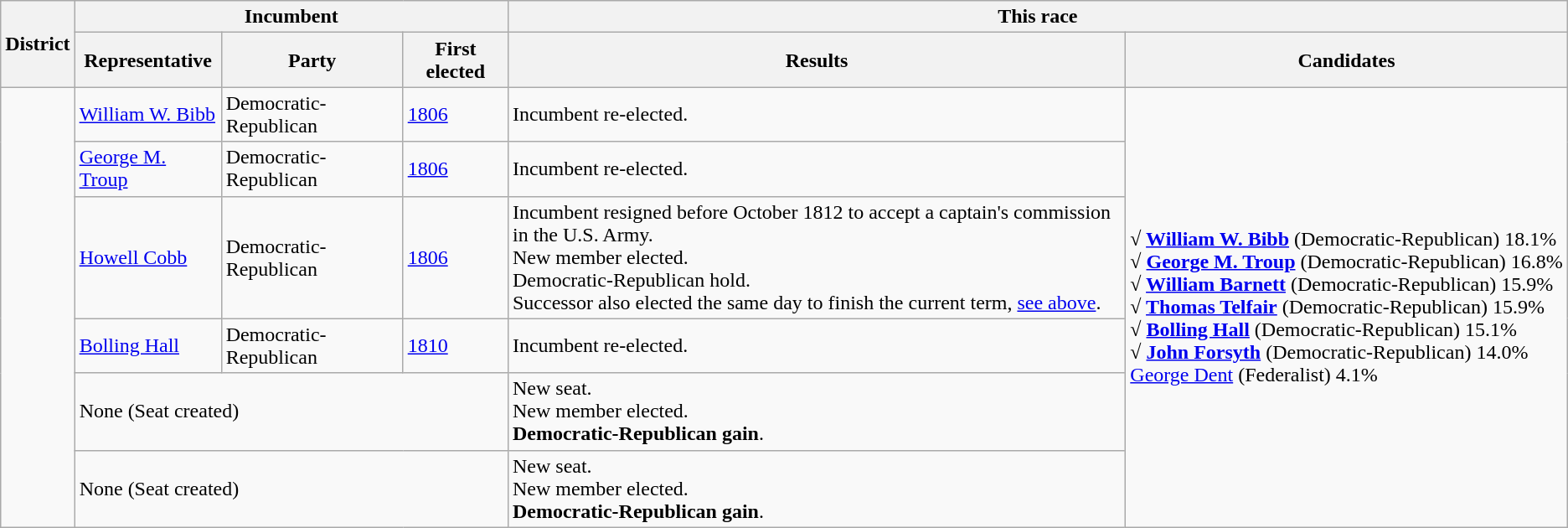<table class=wikitable>
<tr>
<th rowspan=2>District</th>
<th colspan=3>Incumbent</th>
<th colspan=2>This race</th>
</tr>
<tr>
<th>Representative</th>
<th>Party</th>
<th>First elected</th>
<th>Results</th>
<th>Candidates</th>
</tr>
<tr>
<td rowspan=6><br></td>
<td><a href='#'>William W. Bibb</a></td>
<td>Democratic-Republican</td>
<td><a href='#'>1806</a></td>
<td>Incumbent re-elected.</td>
<td rowspan=6 nowrap><strong>√ <a href='#'>William W. Bibb</a></strong> (Democratic-Republican) 18.1%<br><strong>√ <a href='#'>George M. Troup</a></strong> (Democratic-Republican) 16.8%<br><strong>√ <a href='#'>William Barnett</a></strong> (Democratic-Republican) 15.9%<br><strong>√ <a href='#'>Thomas Telfair</a></strong> (Democratic-Republican) 15.9%<br><strong>√ <a href='#'>Bolling Hall</a></strong> (Democratic-Republican) 15.1%<br><strong>√ <a href='#'>John Forsyth</a></strong> (Democratic-Republican) 14.0%<br><a href='#'>George Dent</a> (Federalist) 4.1%</td>
</tr>
<tr>
<td><a href='#'>George M. Troup</a></td>
<td>Democratic-Republican</td>
<td><a href='#'>1806</a></td>
<td>Incumbent re-elected.</td>
</tr>
<tr>
<td><a href='#'>Howell Cobb</a></td>
<td>Democratic-Republican</td>
<td><a href='#'>1806</a></td>
<td>Incumbent resigned before October 1812 to accept a captain's commission in the U.S. Army.<br>New member elected.<br>Democratic-Republican hold.<br>Successor also elected the same day to finish the current term, <a href='#'>see above</a>.</td>
</tr>
<tr>
<td><a href='#'>Bolling Hall</a></td>
<td>Democratic-Republican</td>
<td><a href='#'>1810</a></td>
<td>Incumbent re-elected.</td>
</tr>
<tr>
<td colspan=3>None (Seat created)</td>
<td>New seat.<br>New member elected.<br><strong>Democratic-Republican gain</strong>.</td>
</tr>
<tr>
<td colspan=3>None (Seat created)</td>
<td>New seat.<br>New member elected.<br><strong>Democratic-Republican gain</strong>.</td>
</tr>
</table>
